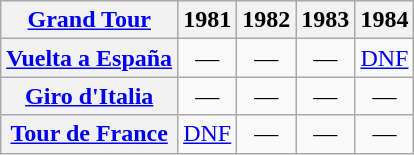<table class="wikitable plainrowheaders">
<tr>
<th scope="col"><a href='#'>Grand Tour</a></th>
<th scope="col">1981</th>
<th scope="col">1982</th>
<th scope="col">1983</th>
<th scope="col">1984</th>
</tr>
<tr style="text-align:center;">
<th scope="row"> <a href='#'>Vuelta a España</a></th>
<td>—</td>
<td>—</td>
<td>—</td>
<td><a href='#'>DNF</a></td>
</tr>
<tr style="text-align:center;">
<th scope="row"> <a href='#'>Giro d'Italia</a></th>
<td>—</td>
<td>—</td>
<td>—</td>
<td>—</td>
</tr>
<tr style="text-align:center;">
<th scope="row"> <a href='#'>Tour de France</a></th>
<td><a href='#'>DNF</a></td>
<td>—</td>
<td>—</td>
<td>—</td>
</tr>
</table>
